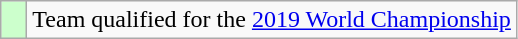<table class="wikitable" style="text-align: center;">
<tr>
<td width=10px bgcolor=#ccffcc></td>
<td>Team qualified for the <a href='#'>2019 World Championship</a></td>
</tr>
</table>
